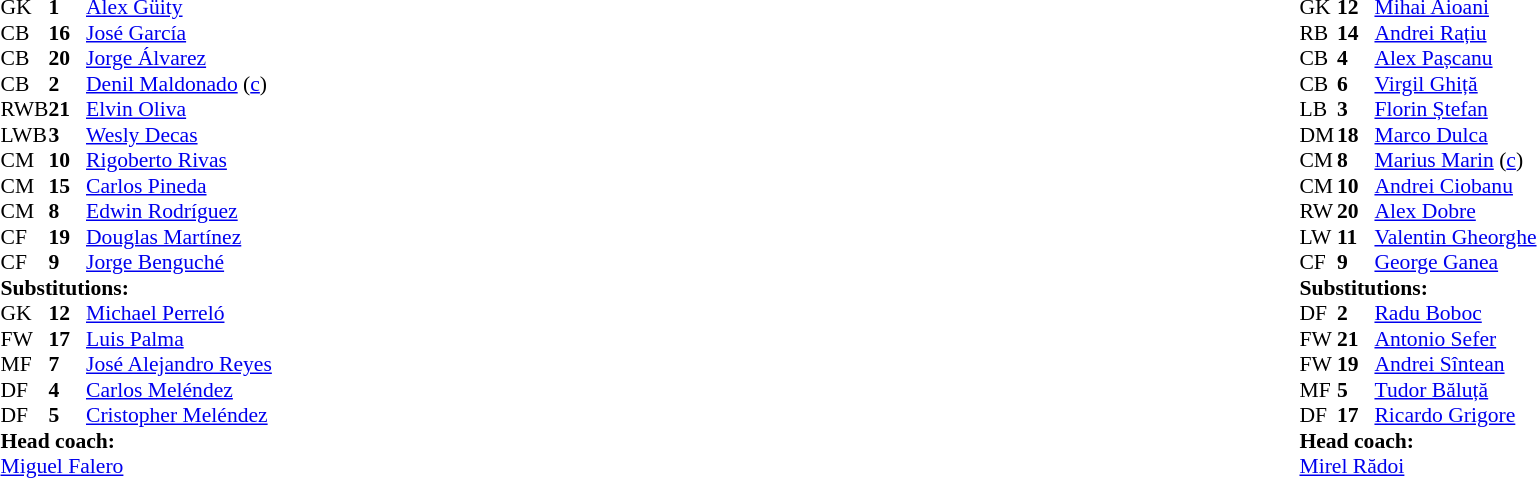<table width="100%">
<tr>
<td valign="top" width="40%"><br><table style="font-size:90%" cellspacing="0" cellpadding="0">
<tr>
<th width=25></th>
<th width=25></th>
</tr>
<tr>
<td>GK</td>
<td><strong>1</strong></td>
<td><a href='#'>Alex Güity</a></td>
<td></td>
<td></td>
</tr>
<tr>
<td>CB</td>
<td><strong>16</strong></td>
<td><a href='#'>José García</a></td>
</tr>
<tr>
<td>CB</td>
<td><strong>20</strong></td>
<td><a href='#'>Jorge Álvarez</a></td>
<td></td>
</tr>
<tr>
<td>CB</td>
<td><strong>2</strong></td>
<td><a href='#'>Denil Maldonado</a> (<a href='#'>c</a>)</td>
<td></td>
<td></td>
</tr>
<tr>
<td>RWB</td>
<td><strong>21</strong></td>
<td><a href='#'>Elvin Oliva</a></td>
<td></td>
<td></td>
</tr>
<tr>
<td>LWB</td>
<td><strong>3</strong></td>
<td><a href='#'>Wesly Decas</a></td>
</tr>
<tr>
<td>CM</td>
<td><strong>10</strong></td>
<td><a href='#'>Rigoberto Rivas</a></td>
<td></td>
<td></td>
</tr>
<tr>
<td>CM</td>
<td><strong>15</strong></td>
<td><a href='#'>Carlos Pineda</a></td>
</tr>
<tr>
<td>CM</td>
<td><strong>8</strong></td>
<td><a href='#'>Edwin Rodríguez</a></td>
<td></td>
<td></td>
</tr>
<tr>
<td>CF</td>
<td><strong>19</strong></td>
<td><a href='#'>Douglas Martínez</a></td>
</tr>
<tr>
<td>CF</td>
<td><strong>9</strong></td>
<td><a href='#'>Jorge Benguché</a></td>
</tr>
<tr>
<td colspan=3><strong>Substitutions:</strong></td>
</tr>
<tr>
<td>GK</td>
<td><strong>12</strong></td>
<td><a href='#'>Michael Perreló</a></td>
<td></td>
<td></td>
</tr>
<tr>
<td>FW</td>
<td><strong>17</strong></td>
<td><a href='#'>Luis Palma</a></td>
<td></td>
<td></td>
</tr>
<tr>
<td>MF</td>
<td><strong>7</strong></td>
<td><a href='#'>José Alejandro Reyes</a></td>
<td></td>
<td></td>
</tr>
<tr>
<td>DF</td>
<td><strong>4</strong></td>
<td><a href='#'>Carlos Meléndez</a></td>
<td></td>
<td></td>
</tr>
<tr>
<td>DF</td>
<td><strong>5</strong></td>
<td><a href='#'>Cristopher Meléndez</a></td>
<td></td>
<td></td>
</tr>
<tr>
<td colspan=3><strong>Head coach:</strong></td>
</tr>
<tr>
<td colspan=3> <a href='#'>Miguel Falero</a></td>
</tr>
</table>
</td>
<td valign="top"></td>
<td valign="top" width="50%"><br><table style="font-size:90%; margin:auto" cellspacing="0" cellpadding="0">
<tr>
<th width=25></th>
<th width=25></th>
</tr>
<tr>
<td>GK</td>
<td><strong>12</strong></td>
<td><a href='#'>Mihai Aioani</a></td>
</tr>
<tr>
<td>RB</td>
<td><strong>14</strong></td>
<td><a href='#'>Andrei Rațiu</a></td>
<td></td>
<td></td>
</tr>
<tr>
<td>CB</td>
<td><strong>4</strong></td>
<td><a href='#'>Alex Pașcanu</a></td>
</tr>
<tr>
<td>CB</td>
<td><strong>6</strong></td>
<td><a href='#'>Virgil Ghiță</a></td>
</tr>
<tr>
<td>LB</td>
<td><strong>3</strong></td>
<td><a href='#'>Florin Ștefan</a></td>
<td></td>
<td></td>
</tr>
<tr>
<td>DM</td>
<td><strong>18</strong></td>
<td><a href='#'>Marco Dulca</a></td>
<td></td>
</tr>
<tr>
<td>CM</td>
<td><strong>8</strong></td>
<td><a href='#'>Marius Marin</a> (<a href='#'>c</a>)</td>
</tr>
<tr>
<td>CM</td>
<td><strong>10</strong></td>
<td><a href='#'>Andrei Ciobanu</a></td>
<td></td>
<td></td>
</tr>
<tr>
<td>RW</td>
<td><strong>20</strong></td>
<td><a href='#'>Alex Dobre</a></td>
<td></td>
</tr>
<tr>
<td>LW</td>
<td><strong>11</strong></td>
<td><a href='#'>Valentin Gheorghe</a></td>
<td></td>
<td></td>
</tr>
<tr>
<td>CF</td>
<td><strong>9</strong></td>
<td><a href='#'>George Ganea</a></td>
<td></td>
<td></td>
</tr>
<tr>
<td colspan=3><strong>Substitutions:</strong></td>
</tr>
<tr>
<td>DF</td>
<td><strong>2</strong></td>
<td><a href='#'>Radu Boboc</a></td>
<td></td>
<td></td>
</tr>
<tr>
<td>FW</td>
<td><strong>21</strong></td>
<td><a href='#'>Antonio Sefer</a></td>
<td></td>
<td></td>
</tr>
<tr>
<td>FW</td>
<td><strong>19</strong></td>
<td><a href='#'>Andrei Sîntean</a></td>
<td></td>
<td></td>
</tr>
<tr>
<td>MF</td>
<td><strong>5</strong></td>
<td><a href='#'>Tudor Băluță</a></td>
<td></td>
<td></td>
</tr>
<tr>
<td>DF</td>
<td><strong>17</strong></td>
<td><a href='#'>Ricardo Grigore</a></td>
<td></td>
<td></td>
</tr>
<tr>
<td colspan=3><strong>Head coach:</strong></td>
</tr>
<tr>
<td colspan=3><a href='#'>Mirel Rădoi</a></td>
</tr>
</table>
</td>
</tr>
</table>
